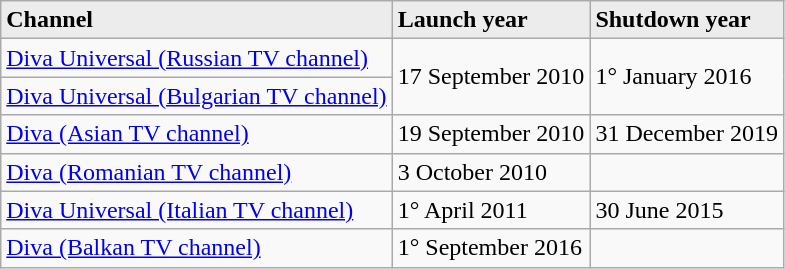<table class="sortable wikitable">
<tr bgcolor="#ececec">
<td><strong>Channel</strong></td>
<td><strong>Launch year</strong></td>
<td><strong>Shutdown year</strong></td>
</tr>
<tr>
<td><a href='#'>Diva Universal (Russian TV channel)</a></td>
<td rowspan="2">17 September 2010</td>
<td rowspan="2">1° January 2016</td>
</tr>
<tr>
<td><a href='#'>Diva Universal (Bulgarian TV channel)</a></td>
</tr>
<tr>
<td><a href='#'>Diva (Asian TV channel)</a></td>
<td>19 September 2010</td>
<td>31 December 2019</td>
</tr>
<tr>
<td><a href='#'>Diva (Romanian TV channel)</a></td>
<td>3 October 2010</td>
<td></td>
</tr>
<tr>
<td><a href='#'>Diva Universal (Italian TV channel)</a></td>
<td>1° April 2011</td>
<td>30 June 2015</td>
</tr>
<tr>
<td><a href='#'>Diva (Balkan TV channel)</a></td>
<td>1° September 2016</td>
<td></td>
</tr>
</table>
